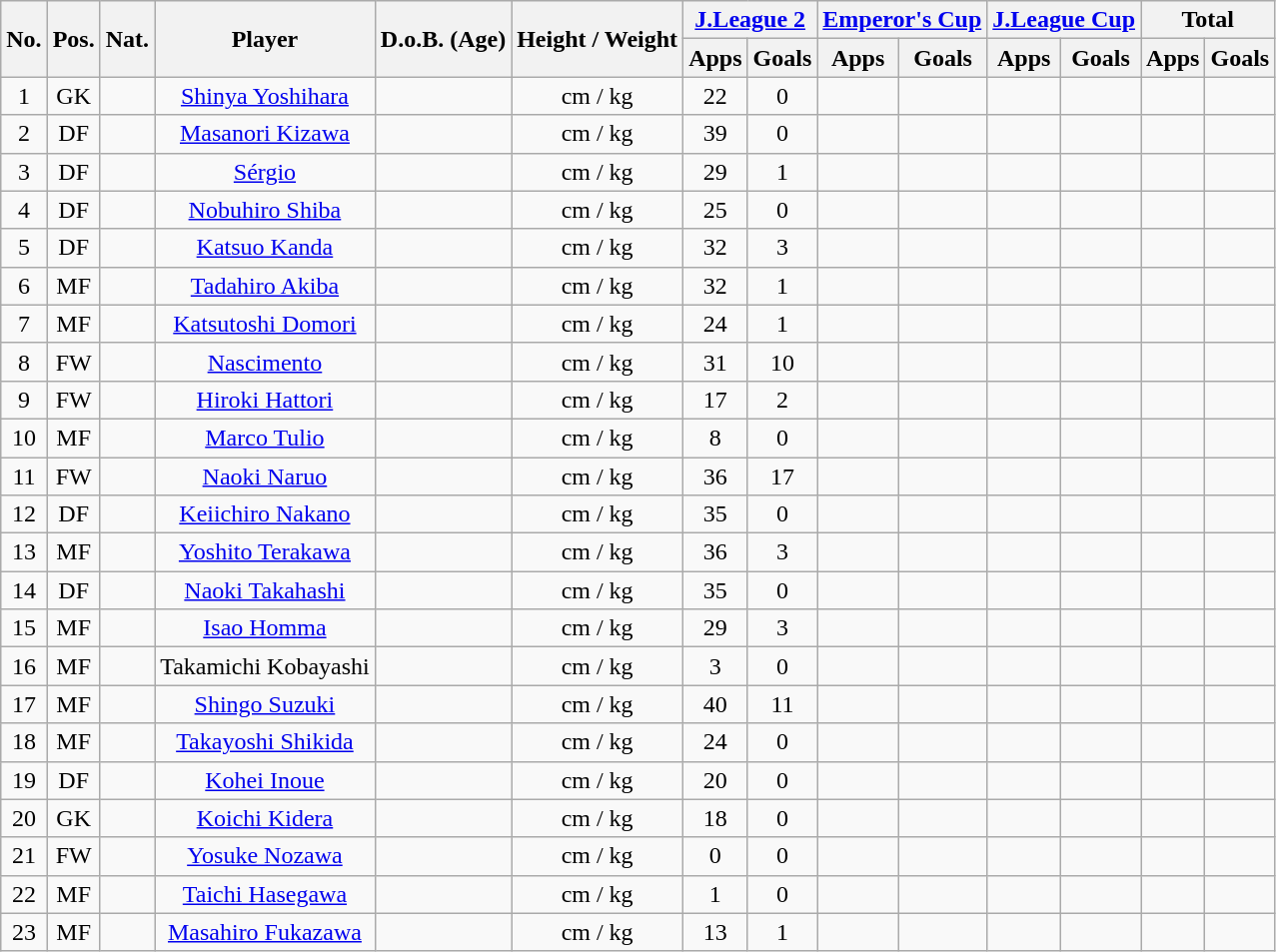<table class="wikitable" style="text-align:center;">
<tr>
<th rowspan="2">No.</th>
<th rowspan="2">Pos.</th>
<th rowspan="2">Nat.</th>
<th rowspan="2">Player</th>
<th rowspan="2">D.o.B. (Age)</th>
<th rowspan="2">Height / Weight</th>
<th colspan="2"><a href='#'>J.League 2</a></th>
<th colspan="2"><a href='#'>Emperor's Cup</a></th>
<th colspan="2"><a href='#'>J.League Cup</a></th>
<th colspan="2">Total</th>
</tr>
<tr>
<th>Apps</th>
<th>Goals</th>
<th>Apps</th>
<th>Goals</th>
<th>Apps</th>
<th>Goals</th>
<th>Apps</th>
<th>Goals</th>
</tr>
<tr>
<td>1</td>
<td>GK</td>
<td></td>
<td><a href='#'>Shinya Yoshihara</a></td>
<td></td>
<td>cm / kg</td>
<td>22</td>
<td>0</td>
<td></td>
<td></td>
<td></td>
<td></td>
<td></td>
<td></td>
</tr>
<tr>
<td>2</td>
<td>DF</td>
<td></td>
<td><a href='#'>Masanori Kizawa</a></td>
<td></td>
<td>cm / kg</td>
<td>39</td>
<td>0</td>
<td></td>
<td></td>
<td></td>
<td></td>
<td></td>
<td></td>
</tr>
<tr>
<td>3</td>
<td>DF</td>
<td></td>
<td><a href='#'>Sérgio</a></td>
<td></td>
<td>cm / kg</td>
<td>29</td>
<td>1</td>
<td></td>
<td></td>
<td></td>
<td></td>
<td></td>
<td></td>
</tr>
<tr>
<td>4</td>
<td>DF</td>
<td></td>
<td><a href='#'>Nobuhiro Shiba</a></td>
<td></td>
<td>cm / kg</td>
<td>25</td>
<td>0</td>
<td></td>
<td></td>
<td></td>
<td></td>
<td></td>
<td></td>
</tr>
<tr>
<td>5</td>
<td>DF</td>
<td></td>
<td><a href='#'>Katsuo Kanda</a></td>
<td></td>
<td>cm / kg</td>
<td>32</td>
<td>3</td>
<td></td>
<td></td>
<td></td>
<td></td>
<td></td>
<td></td>
</tr>
<tr>
<td>6</td>
<td>MF</td>
<td></td>
<td><a href='#'>Tadahiro Akiba</a></td>
<td></td>
<td>cm / kg</td>
<td>32</td>
<td>1</td>
<td></td>
<td></td>
<td></td>
<td></td>
<td></td>
<td></td>
</tr>
<tr>
<td>7</td>
<td>MF</td>
<td></td>
<td><a href='#'>Katsutoshi Domori</a></td>
<td></td>
<td>cm / kg</td>
<td>24</td>
<td>1</td>
<td></td>
<td></td>
<td></td>
<td></td>
<td></td>
<td></td>
</tr>
<tr>
<td>8</td>
<td>FW</td>
<td></td>
<td><a href='#'>Nascimento</a></td>
<td></td>
<td>cm / kg</td>
<td>31</td>
<td>10</td>
<td></td>
<td></td>
<td></td>
<td></td>
<td></td>
<td></td>
</tr>
<tr>
<td>9</td>
<td>FW</td>
<td></td>
<td><a href='#'>Hiroki Hattori</a></td>
<td></td>
<td>cm / kg</td>
<td>17</td>
<td>2</td>
<td></td>
<td></td>
<td></td>
<td></td>
<td></td>
<td></td>
</tr>
<tr>
<td>10</td>
<td>MF</td>
<td></td>
<td><a href='#'>Marco Tulio</a></td>
<td></td>
<td>cm / kg</td>
<td>8</td>
<td>0</td>
<td></td>
<td></td>
<td></td>
<td></td>
<td></td>
<td></td>
</tr>
<tr>
<td>11</td>
<td>FW</td>
<td></td>
<td><a href='#'>Naoki Naruo</a></td>
<td></td>
<td>cm / kg</td>
<td>36</td>
<td>17</td>
<td></td>
<td></td>
<td></td>
<td></td>
<td></td>
<td></td>
</tr>
<tr>
<td>12</td>
<td>DF</td>
<td></td>
<td><a href='#'>Keiichiro Nakano</a></td>
<td></td>
<td>cm / kg</td>
<td>35</td>
<td>0</td>
<td></td>
<td></td>
<td></td>
<td></td>
<td></td>
<td></td>
</tr>
<tr>
<td>13</td>
<td>MF</td>
<td></td>
<td><a href='#'>Yoshito Terakawa</a></td>
<td></td>
<td>cm / kg</td>
<td>36</td>
<td>3</td>
<td></td>
<td></td>
<td></td>
<td></td>
<td></td>
<td></td>
</tr>
<tr>
<td>14</td>
<td>DF</td>
<td></td>
<td><a href='#'>Naoki Takahashi</a></td>
<td></td>
<td>cm / kg</td>
<td>35</td>
<td>0</td>
<td></td>
<td></td>
<td></td>
<td></td>
<td></td>
<td></td>
</tr>
<tr>
<td>15</td>
<td>MF</td>
<td></td>
<td><a href='#'>Isao Homma</a></td>
<td></td>
<td>cm / kg</td>
<td>29</td>
<td>3</td>
<td></td>
<td></td>
<td></td>
<td></td>
<td></td>
<td></td>
</tr>
<tr>
<td>16</td>
<td>MF</td>
<td></td>
<td>Takamichi Kobayashi</td>
<td></td>
<td>cm / kg</td>
<td>3</td>
<td>0</td>
<td></td>
<td></td>
<td></td>
<td></td>
<td></td>
<td></td>
</tr>
<tr>
<td>17</td>
<td>MF</td>
<td></td>
<td><a href='#'>Shingo Suzuki</a></td>
<td></td>
<td>cm / kg</td>
<td>40</td>
<td>11</td>
<td></td>
<td></td>
<td></td>
<td></td>
<td></td>
<td></td>
</tr>
<tr>
<td>18</td>
<td>MF</td>
<td></td>
<td><a href='#'>Takayoshi Shikida</a></td>
<td></td>
<td>cm / kg</td>
<td>24</td>
<td>0</td>
<td></td>
<td></td>
<td></td>
<td></td>
<td></td>
<td></td>
</tr>
<tr>
<td>19</td>
<td>DF</td>
<td></td>
<td><a href='#'>Kohei Inoue</a></td>
<td></td>
<td>cm / kg</td>
<td>20</td>
<td>0</td>
<td></td>
<td></td>
<td></td>
<td></td>
<td></td>
<td></td>
</tr>
<tr>
<td>20</td>
<td>GK</td>
<td></td>
<td><a href='#'>Koichi Kidera</a></td>
<td></td>
<td>cm / kg</td>
<td>18</td>
<td>0</td>
<td></td>
<td></td>
<td></td>
<td></td>
<td></td>
<td></td>
</tr>
<tr>
<td>21</td>
<td>FW</td>
<td></td>
<td><a href='#'>Yosuke Nozawa</a></td>
<td></td>
<td>cm / kg</td>
<td>0</td>
<td>0</td>
<td></td>
<td></td>
<td></td>
<td></td>
<td></td>
<td></td>
</tr>
<tr>
<td>22</td>
<td>MF</td>
<td></td>
<td><a href='#'>Taichi Hasegawa</a></td>
<td></td>
<td>cm / kg</td>
<td>1</td>
<td>0</td>
<td></td>
<td></td>
<td></td>
<td></td>
<td></td>
<td></td>
</tr>
<tr>
<td>23</td>
<td>MF</td>
<td></td>
<td><a href='#'>Masahiro Fukazawa</a></td>
<td></td>
<td>cm / kg</td>
<td>13</td>
<td>1</td>
<td></td>
<td></td>
<td></td>
<td></td>
<td></td>
<td></td>
</tr>
</table>
